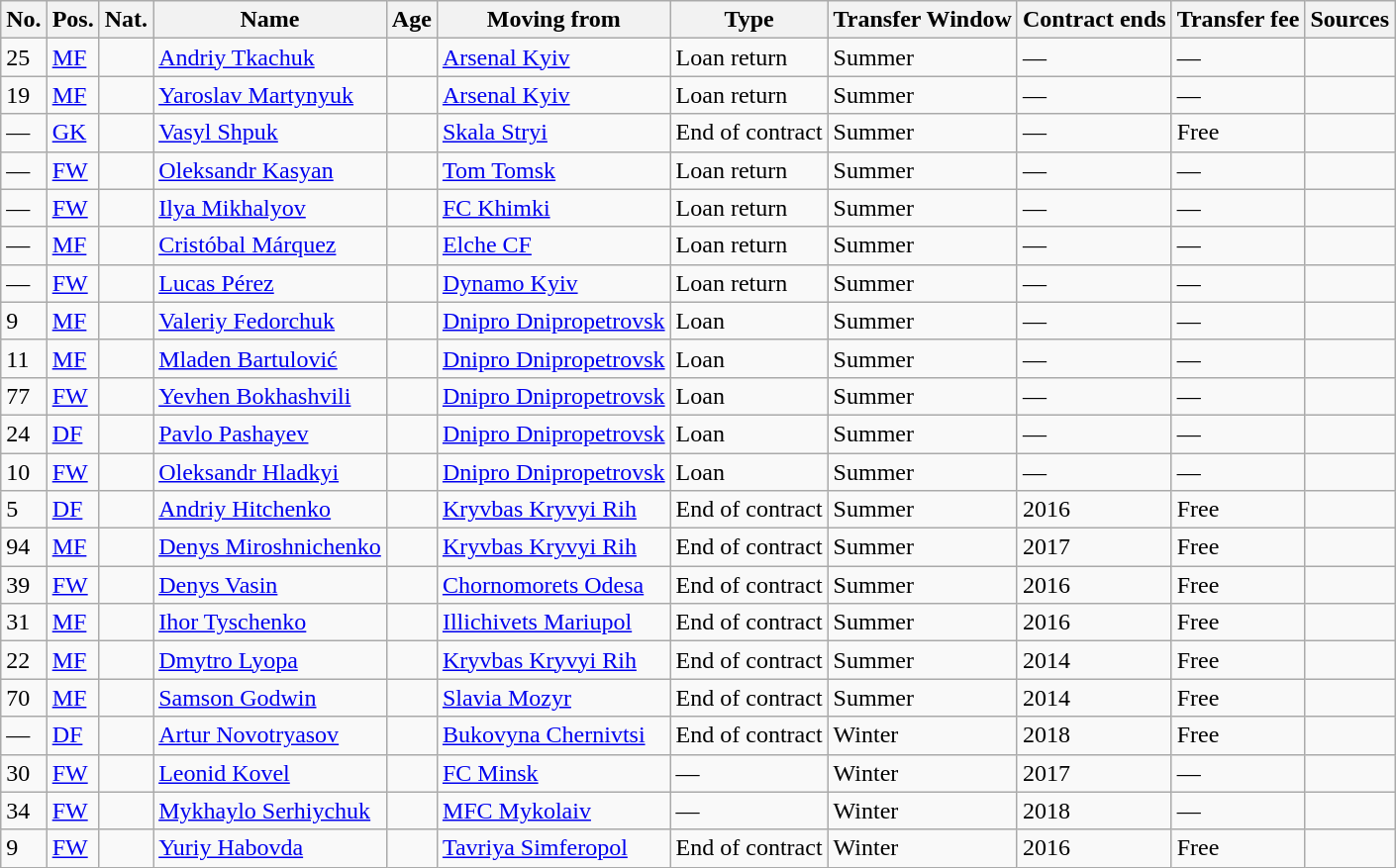<table class="wikitable">
<tr>
<th>No.</th>
<th>Pos.</th>
<th>Nat.</th>
<th>Name</th>
<th>Age</th>
<th>Moving from</th>
<th>Type</th>
<th>Transfer Window</th>
<th>Contract ends</th>
<th>Transfer fee</th>
<th>Sources</th>
</tr>
<tr>
<td>25</td>
<td><a href='#'>MF</a></td>
<td></td>
<td><a href='#'>Andriy Tkachuk</a></td>
<td></td>
<td><a href='#'>Arsenal Kyiv</a></td>
<td>Loan return</td>
<td>Summer</td>
<td>—</td>
<td>—</td>
<td></td>
</tr>
<tr>
<td>19</td>
<td><a href='#'>MF</a></td>
<td></td>
<td><a href='#'>Yaroslav Martynyuk</a></td>
<td></td>
<td><a href='#'>Arsenal Kyiv</a></td>
<td>Loan return</td>
<td>Summer</td>
<td>—</td>
<td>—</td>
<td></td>
</tr>
<tr>
<td>—</td>
<td><a href='#'>GK</a></td>
<td></td>
<td><a href='#'>Vasyl Shpuk</a></td>
<td></td>
<td><a href='#'>Skala Stryi</a></td>
<td>End of contract</td>
<td>Summer</td>
<td>—</td>
<td>Free</td>
<td></td>
</tr>
<tr>
<td>—</td>
<td><a href='#'>FW</a></td>
<td></td>
<td><a href='#'>Oleksandr Kasyan</a></td>
<td></td>
<td> <a href='#'>Tom Tomsk</a></td>
<td>Loan return</td>
<td>Summer</td>
<td>—</td>
<td>—</td>
<td></td>
</tr>
<tr>
<td>—</td>
<td><a href='#'>FW</a></td>
<td></td>
<td><a href='#'>Ilya Mikhalyov</a></td>
<td></td>
<td> <a href='#'>FC Khimki</a></td>
<td>Loan return</td>
<td>Summer</td>
<td>—</td>
<td>—</td>
<td></td>
</tr>
<tr>
<td>—</td>
<td><a href='#'>MF</a></td>
<td></td>
<td><a href='#'>Cristóbal Márquez</a></td>
<td></td>
<td> <a href='#'>Elche CF</a></td>
<td>Loan return</td>
<td>Summer</td>
<td>—</td>
<td>—</td>
<td></td>
</tr>
<tr>
<td>—</td>
<td><a href='#'>FW</a></td>
<td></td>
<td><a href='#'>Lucas Pérez</a></td>
<td></td>
<td><a href='#'>Dynamo Kyiv</a></td>
<td>Loan return</td>
<td>Summer</td>
<td>—</td>
<td>—</td>
<td></td>
</tr>
<tr>
<td>9</td>
<td><a href='#'>MF</a></td>
<td></td>
<td><a href='#'>Valeriy Fedorchuk</a></td>
<td></td>
<td><a href='#'>Dnipro Dnipropetrovsk</a></td>
<td>Loan</td>
<td>Summer</td>
<td>—</td>
<td>—</td>
<td></td>
</tr>
<tr>
<td>11</td>
<td><a href='#'>MF</a></td>
<td></td>
<td><a href='#'>Mladen Bartulović</a></td>
<td></td>
<td><a href='#'>Dnipro Dnipropetrovsk</a></td>
<td>Loan</td>
<td>Summer</td>
<td>—</td>
<td>—</td>
<td></td>
</tr>
<tr>
<td>77</td>
<td><a href='#'>FW</a></td>
<td></td>
<td><a href='#'>Yevhen Bokhashvili</a></td>
<td></td>
<td><a href='#'>Dnipro Dnipropetrovsk</a></td>
<td>Loan</td>
<td>Summer</td>
<td>—</td>
<td>—</td>
<td></td>
</tr>
<tr>
<td>24</td>
<td><a href='#'>DF</a></td>
<td></td>
<td><a href='#'>Pavlo Pashayev</a></td>
<td></td>
<td><a href='#'>Dnipro Dnipropetrovsk</a></td>
<td>Loan</td>
<td>Summer</td>
<td>—</td>
<td>—</td>
<td></td>
</tr>
<tr>
<td>10</td>
<td><a href='#'>FW</a></td>
<td></td>
<td><a href='#'>Oleksandr Hladkyi</a></td>
<td></td>
<td><a href='#'>Dnipro Dnipropetrovsk</a></td>
<td>Loan</td>
<td>Summer</td>
<td>—</td>
<td>—</td>
<td></td>
</tr>
<tr>
<td>5</td>
<td><a href='#'>DF</a></td>
<td></td>
<td><a href='#'>Andriy Hitchenko</a></td>
<td></td>
<td><a href='#'>Kryvbas Kryvyi Rih</a></td>
<td>End of contract</td>
<td>Summer</td>
<td>2016</td>
<td>Free</td>
<td></td>
</tr>
<tr>
<td>94</td>
<td><a href='#'>MF</a></td>
<td></td>
<td><a href='#'>Denys Miroshnichenko</a></td>
<td></td>
<td><a href='#'>Kryvbas Kryvyi Rih</a></td>
<td>End of contract</td>
<td>Summer</td>
<td>2017</td>
<td>Free</td>
<td></td>
</tr>
<tr>
<td>39</td>
<td><a href='#'>FW</a></td>
<td></td>
<td><a href='#'>Denys Vasin</a></td>
<td></td>
<td><a href='#'>Chornomorets Odesa</a></td>
<td>End of contract</td>
<td>Summer</td>
<td>2016</td>
<td>Free</td>
<td></td>
</tr>
<tr>
<td>31</td>
<td><a href='#'>MF</a></td>
<td></td>
<td><a href='#'>Ihor Tyschenko</a></td>
<td></td>
<td><a href='#'>Illichivets Mariupol</a></td>
<td>End of contract</td>
<td>Summer</td>
<td>2016</td>
<td>Free</td>
<td></td>
</tr>
<tr>
<td>22</td>
<td><a href='#'>MF</a></td>
<td></td>
<td><a href='#'>Dmytro Lyopa</a></td>
<td></td>
<td><a href='#'>Kryvbas Kryvyi Rih</a></td>
<td>End of contract</td>
<td>Summer</td>
<td>2014</td>
<td>Free</td>
<td></td>
</tr>
<tr>
<td>70</td>
<td><a href='#'>MF</a></td>
<td></td>
<td><a href='#'>Samson Godwin</a></td>
<td></td>
<td> <a href='#'>Slavia Mozyr</a></td>
<td>End of contract</td>
<td>Summer</td>
<td>2014</td>
<td>Free</td>
<td></td>
</tr>
<tr>
<td>—</td>
<td><a href='#'>DF</a></td>
<td></td>
<td><a href='#'>Artur Novotryasov</a></td>
<td></td>
<td><a href='#'>Bukovyna Chernivtsi</a></td>
<td>End of contract</td>
<td>Winter</td>
<td>2018</td>
<td>Free</td>
<td></td>
</tr>
<tr>
<td>30</td>
<td><a href='#'>FW</a></td>
<td></td>
<td><a href='#'>Leonid Kovel</a></td>
<td></td>
<td> <a href='#'>FC Minsk</a></td>
<td>—</td>
<td>Winter</td>
<td>2017</td>
<td>—</td>
<td></td>
</tr>
<tr>
<td>34</td>
<td><a href='#'>FW</a></td>
<td></td>
<td><a href='#'>Mykhaylo Serhiychuk</a></td>
<td></td>
<td><a href='#'>MFC Mykolaiv</a></td>
<td>—</td>
<td>Winter</td>
<td>2018</td>
<td>—</td>
<td></td>
</tr>
<tr>
<td>9</td>
<td><a href='#'>FW</a></td>
<td></td>
<td><a href='#'>Yuriy Habovda</a></td>
<td></td>
<td><a href='#'>Tavriya Simferopol</a></td>
<td>End of contract</td>
<td>Winter</td>
<td>2016</td>
<td>Free</td>
<td></td>
</tr>
</table>
